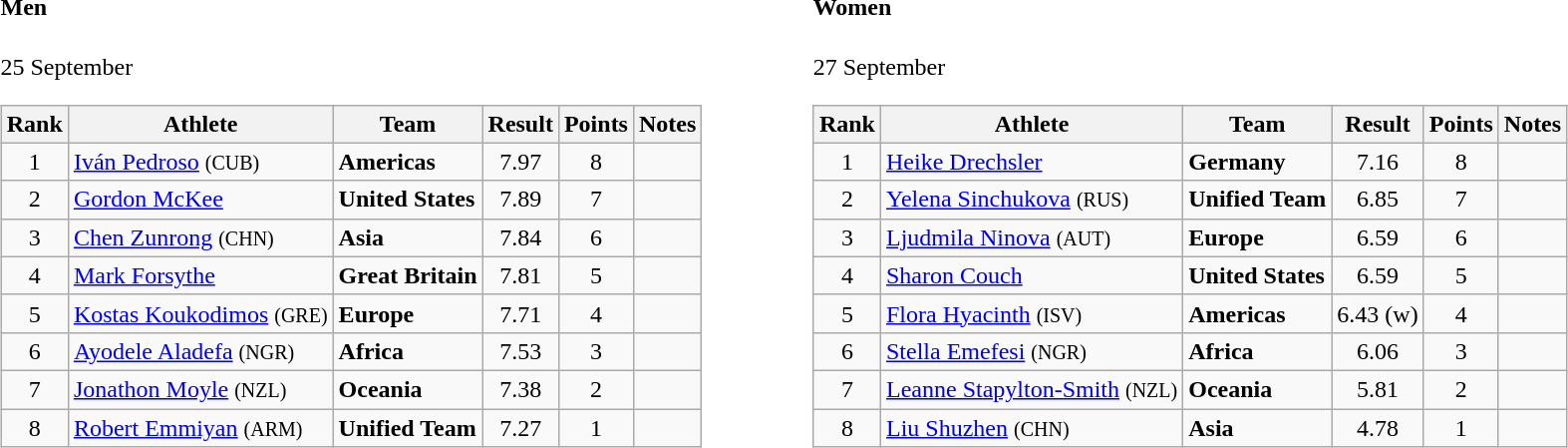<table>
<tr>
<td valign="top"><br><h4>Men</h4>25 September<table class="wikitable" style="text-align:center">
<tr>
<th>Rank</th>
<th>Athlete</th>
<th>Team</th>
<th>Result</th>
<th>Points</th>
<th>Notes</th>
</tr>
<tr>
<td>1</td>
<td align="left"><a href='#'>Iván Pedroso</a> <small>(CUB) </small></td>
<td align=left><strong>Americas</strong></td>
<td>7.97</td>
<td>8</td>
<td></td>
</tr>
<tr>
<td>2</td>
<td align="left"><a href='#'>Gordon McKee</a></td>
<td align=left><strong>United States</strong></td>
<td>7.89</td>
<td>7</td>
<td></td>
</tr>
<tr>
<td>3</td>
<td align="left"><a href='#'>Chen Zunrong</a> <small>(CHN) </small></td>
<td align=left><strong>Asia</strong></td>
<td>7.84</td>
<td>6</td>
<td></td>
</tr>
<tr>
<td>4</td>
<td align="left"><a href='#'>Mark Forsythe</a></td>
<td align=left><strong>Great Britain</strong></td>
<td>7.81</td>
<td>5</td>
<td></td>
</tr>
<tr>
<td>5</td>
<td align="left"><a href='#'>Kostas Koukodimos</a> <small>(GRE) </small></td>
<td align=left><strong>Europe</strong></td>
<td>7.71</td>
<td>4</td>
<td></td>
</tr>
<tr>
<td>6</td>
<td align="left"><a href='#'>Ayodele Aladefa</a> <small>(NGR) </small></td>
<td align=left><strong>Africa</strong></td>
<td>7.53</td>
<td>3</td>
<td></td>
</tr>
<tr>
<td>7</td>
<td align="left"><a href='#'>Jonathon Moyle</a> <small>(NZL) </small></td>
<td align=left><strong>Oceania</strong></td>
<td>7.38</td>
<td>2</td>
<td></td>
</tr>
<tr>
<td>8</td>
<td align="left"><a href='#'>Robert Emmiyan</a> <small>(ARM) </small></td>
<td align=left><strong>Unified Team</strong></td>
<td>7.27</td>
<td>1</td>
<td></td>
</tr>
</table>
</td>
<td width="50"> </td>
<td valign="top"><br><h4>Women</h4>27 September<table class="wikitable" style="text-align:center">
<tr>
<th>Rank</th>
<th>Athlete</th>
<th>Team</th>
<th>Result</th>
<th>Points</th>
<th>Notes</th>
</tr>
<tr>
<td>1</td>
<td align="left"><a href='#'>Heike Drechsler</a></td>
<td align=left><strong>Germany</strong></td>
<td>7.16</td>
<td>8</td>
<td></td>
</tr>
<tr>
<td>2</td>
<td align="left"><a href='#'>Yelena Sinchukova</a> <small>(RUS) </small></td>
<td align=left><strong>Unified Team</strong></td>
<td>6.85</td>
<td>7</td>
<td></td>
</tr>
<tr>
<td>3</td>
<td align="left"><a href='#'>Ljudmila Ninova</a> <small>(AUT) </small></td>
<td align=left><strong>Europe</strong></td>
<td>6.59</td>
<td>6</td>
<td></td>
</tr>
<tr>
<td>4</td>
<td align="left"><a href='#'>Sharon Couch</a></td>
<td align=left><strong>United States</strong></td>
<td>6.59</td>
<td>5</td>
<td></td>
</tr>
<tr>
<td>5</td>
<td align="left"><a href='#'>Flora Hyacinth</a> <small>(ISV) </small></td>
<td align=left><strong>Americas</strong></td>
<td>6.43 (w)</td>
<td>4</td>
<td></td>
</tr>
<tr>
<td>6</td>
<td align="left"><a href='#'>Stella Emefesi</a> <small>(NGR) </small></td>
<td align=left><strong>Africa</strong></td>
<td>6.06</td>
<td>3</td>
<td></td>
</tr>
<tr>
<td>7</td>
<td align="left"><a href='#'>Leanne Stapylton-Smith</a> <small>(NZL) </small></td>
<td align=left><strong>Oceania</strong></td>
<td>5.81</td>
<td>2</td>
<td></td>
</tr>
<tr>
<td>8</td>
<td align="left"><a href='#'>Liu Shuzhen</a> <small>(CHN) </small></td>
<td align=left><strong>Asia</strong></td>
<td>4.78</td>
<td>1</td>
<td></td>
</tr>
</table>
</td>
</tr>
</table>
